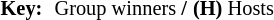<table style="font-size: 85%;">
<tr>
<td height=5></td>
</tr>
<tr>
<td><strong>Key:</strong></td>
<td></td>
<td>Group winners <strong>/</strong></td>
<td><strong>(H)</strong> Hosts</td>
</tr>
</table>
